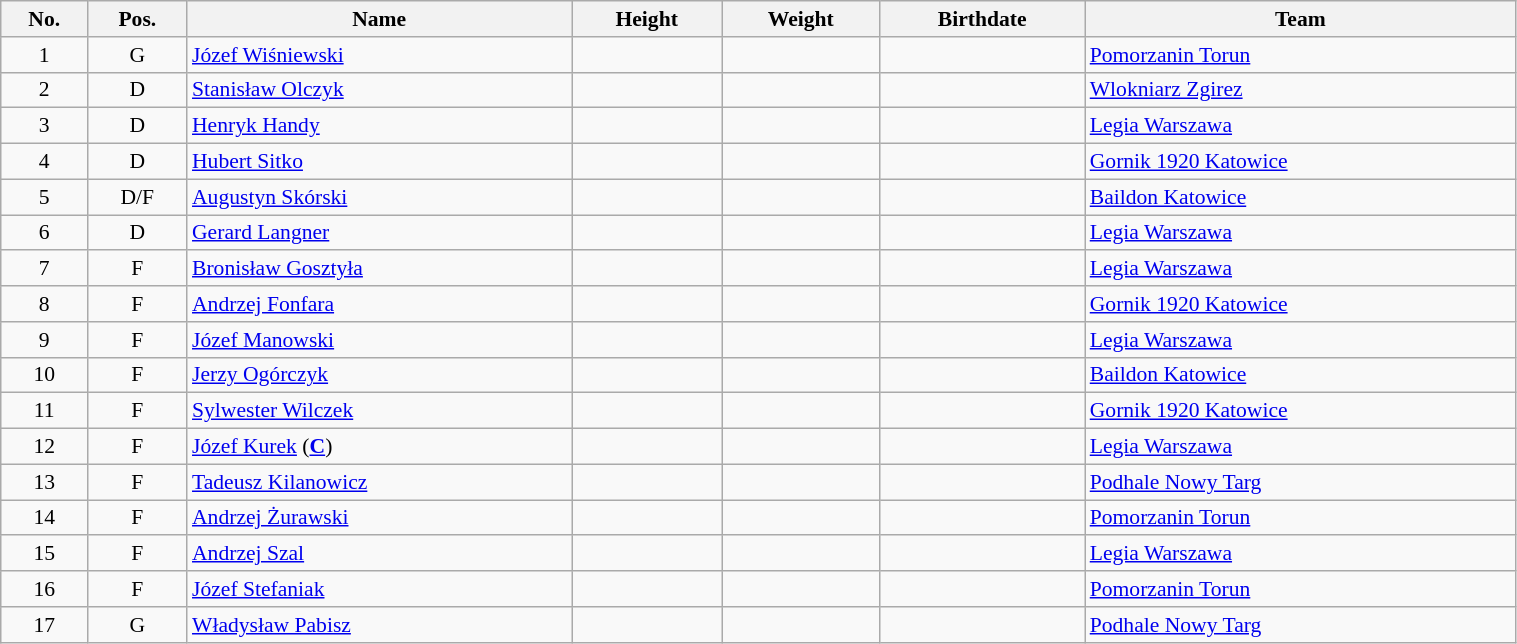<table class="wikitable sortable" width="80%" style="font-size: 90%; text-align: center;">
<tr>
<th>No.</th>
<th>Pos.</th>
<th>Name</th>
<th>Height</th>
<th>Weight</th>
<th>Birthdate</th>
<th>Team</th>
</tr>
<tr>
<td>1</td>
<td>G</td>
<td style="text-align:left;"><a href='#'>Józef Wiśniewski</a></td>
<td></td>
<td></td>
<td style="text-align:right;"></td>
<td style="text-align:left;"> <a href='#'>Pomorzanin Torun</a></td>
</tr>
<tr>
<td>2</td>
<td>D</td>
<td style="text-align:left;"><a href='#'>Stanisław Olczyk</a></td>
<td></td>
<td></td>
<td style="text-align:right;"></td>
<td style="text-align:left;"> <a href='#'>Wlokniarz Zgirez</a></td>
</tr>
<tr>
<td>3</td>
<td>D</td>
<td style="text-align:left;"><a href='#'>Henryk Handy</a></td>
<td></td>
<td></td>
<td style="text-align:right;"></td>
<td style="text-align:left;"> <a href='#'>Legia Warszawa</a></td>
</tr>
<tr>
<td>4</td>
<td>D</td>
<td style="text-align:left;"><a href='#'>Hubert Sitko</a></td>
<td></td>
<td></td>
<td style="text-align:right;"></td>
<td style="text-align:left;"> <a href='#'>Gornik 1920 Katowice</a></td>
</tr>
<tr>
<td>5</td>
<td>D/F</td>
<td style="text-align:left;"><a href='#'>Augustyn Skórski</a></td>
<td></td>
<td></td>
<td style="text-align:right;"></td>
<td style="text-align:left;"> <a href='#'>Baildon Katowice</a></td>
</tr>
<tr>
<td>6</td>
<td>D</td>
<td style="text-align:left;"><a href='#'>Gerard Langner</a></td>
<td></td>
<td></td>
<td style="text-align:right;"></td>
<td style="text-align:left;"> <a href='#'>Legia Warszawa</a></td>
</tr>
<tr>
<td>7</td>
<td>F</td>
<td style="text-align:left;"><a href='#'>Bronisław Gosztyła</a></td>
<td></td>
<td></td>
<td style="text-align:right;"></td>
<td style="text-align:left;"> <a href='#'>Legia Warszawa</a></td>
</tr>
<tr>
<td>8</td>
<td>F</td>
<td style="text-align:left;"><a href='#'>Andrzej Fonfara</a></td>
<td></td>
<td></td>
<td style="text-align:right;"></td>
<td style="text-align:left;"> <a href='#'>Gornik 1920 Katowice</a></td>
</tr>
<tr>
<td>9</td>
<td>F</td>
<td style="text-align:left;"><a href='#'>Józef Manowski</a></td>
<td></td>
<td></td>
<td style="text-align:right;"></td>
<td style="text-align:left;"> <a href='#'>Legia Warszawa</a></td>
</tr>
<tr>
<td>10</td>
<td>F</td>
<td style="text-align:left;"><a href='#'>Jerzy Ogórczyk</a></td>
<td></td>
<td></td>
<td style="text-align:right;"></td>
<td style="text-align:left;"> <a href='#'>Baildon Katowice</a></td>
</tr>
<tr>
<td>11</td>
<td>F</td>
<td style="text-align:left;"><a href='#'>Sylwester Wilczek</a></td>
<td></td>
<td></td>
<td style="text-align:right;"></td>
<td style="text-align:left;"> <a href='#'>Gornik 1920 Katowice</a></td>
</tr>
<tr>
<td>12</td>
<td>F</td>
<td style="text-align:left;"><a href='#'>Józef Kurek</a> (<strong><a href='#'>C</a></strong>)</td>
<td></td>
<td></td>
<td style="text-align:right;"></td>
<td style="text-align:left;"> <a href='#'>Legia Warszawa</a></td>
</tr>
<tr>
<td>13</td>
<td>F</td>
<td style="text-align:left;"><a href='#'>Tadeusz Kilanowicz</a></td>
<td></td>
<td></td>
<td style="text-align:right;"></td>
<td style="text-align:left;"> <a href='#'>Podhale Nowy Targ</a></td>
</tr>
<tr>
<td>14</td>
<td>F</td>
<td style="text-align:left;"><a href='#'>Andrzej Żurawski</a></td>
<td></td>
<td></td>
<td style="text-align:right;"></td>
<td style="text-align:left;"> <a href='#'>Pomorzanin Torun</a></td>
</tr>
<tr>
<td>15</td>
<td>F</td>
<td style="text-align:left;"><a href='#'>Andrzej Szal</a></td>
<td></td>
<td></td>
<td style="text-align:right;"></td>
<td style="text-align:left;"> <a href='#'>Legia Warszawa</a></td>
</tr>
<tr>
<td>16</td>
<td>F</td>
<td style="text-align:left;"><a href='#'>Józef Stefaniak</a></td>
<td></td>
<td></td>
<td style="text-align:right;"></td>
<td style="text-align:left;"> <a href='#'>Pomorzanin Torun</a></td>
</tr>
<tr>
<td>17</td>
<td>G</td>
<td style="text-align:left;"><a href='#'>Władysław Pabisz</a></td>
<td></td>
<td></td>
<td style="text-align:right;"></td>
<td style="text-align:left;"> <a href='#'>Podhale Nowy Targ</a></td>
</tr>
</table>
